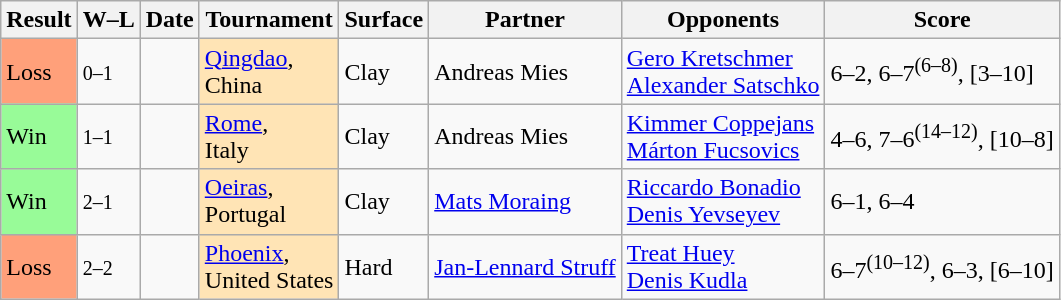<table class="sortable wikitable nowrap">
<tr>
<th>Result</th>
<th class="unsortable">W–L</th>
<th>Date</th>
<th>Tournament</th>
<th>Surface</th>
<th>Partner</th>
<th>Opponents</th>
<th class="unsortable">Score</th>
</tr>
<tr>
<td bgcolor=ffa07a>Loss</td>
<td><small>0–1</small></td>
<td><a href='#'></a></td>
<td bgcolor=moccasin><a href='#'>Qingdao</a>, <br> China</td>
<td>Clay</td>
<td> Andreas Mies</td>
<td> <a href='#'>Gero Kretschmer</a> <br>  <a href='#'>Alexander Satschko</a></td>
<td>6–2, 6–7<sup>(6–8)</sup>, [3–10]</td>
</tr>
<tr>
<td bgcolor=98fb98>Win</td>
<td><small>1–1</small></td>
<td><a href='#'></a></td>
<td bgcolor=moccasin><a href='#'>Rome</a>, <br> Italy</td>
<td>Clay</td>
<td> Andreas Mies</td>
<td> <a href='#'>Kimmer Coppejans</a> <br>  <a href='#'>Márton Fucsovics</a></td>
<td>4–6, 7–6<sup>(14–12)</sup>, [10–8]</td>
</tr>
<tr>
<td bgcolor=98fb98>Win</td>
<td><small>2–1</small></td>
<td><a href='#'></a></td>
<td bgcolor=moccasin><a href='#'>Oeiras</a>, <br> Portugal</td>
<td>Clay</td>
<td> <a href='#'>Mats Moraing</a></td>
<td> <a href='#'>Riccardo Bonadio</a><br> <a href='#'>Denis Yevseyev</a></td>
<td>6–1, 6–4</td>
</tr>
<tr>
<td bgcolor=ffa07a>Loss</td>
<td><small>2–2</small></td>
<td><a href='#'></a></td>
<td bgcolor=moccasin><a href='#'>Phoenix</a>, <br> United States</td>
<td>Hard</td>
<td> <a href='#'>Jan-Lennard Struff</a></td>
<td> <a href='#'>Treat Huey</a> <br>  <a href='#'>Denis Kudla</a></td>
<td>6–7<sup>(10–12)</sup>, 6–3, [6–10]</td>
</tr>
</table>
